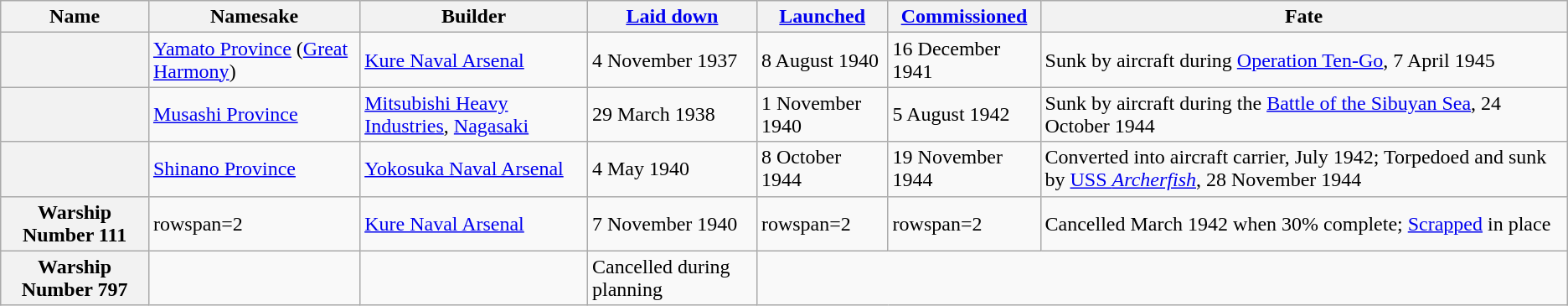<table class="wikitable plainrowheaders">
<tr>
<th scope="col">Name</th>
<th scope="col">Namesake</th>
<th scope="col">Builder</th>
<th scope="col"><a href='#'>Laid down</a></th>
<th scope="col"><a href='#'>Launched</a></th>
<th scope="col"><a href='#'>Commissioned</a></th>
<th scope="col">Fate</th>
</tr>
<tr>
<th scope="row"></th>
<td><a href='#'>Yamato Province</a> (<a href='#'>Great Harmony</a>)</td>
<td><a href='#'>Kure Naval Arsenal</a></td>
<td>4 November 1937</td>
<td>8 August 1940</td>
<td>16 December 1941</td>
<td>Sunk by aircraft during <a href='#'>Operation Ten-Go</a>, 7 April 1945</td>
</tr>
<tr>
<th scope="row"></th>
<td><a href='#'>Musashi Province</a></td>
<td><a href='#'>Mitsubishi Heavy Industries</a>, <a href='#'>Nagasaki</a></td>
<td>29 March 1938</td>
<td>1 November 1940</td>
<td>5 August 1942</td>
<td>Sunk by aircraft during the <a href='#'>Battle of the Sibuyan Sea</a>, 24 October 1944</td>
</tr>
<tr>
<th scope="row"></th>
<td><a href='#'>Shinano Province</a></td>
<td><a href='#'>Yokosuka Naval Arsenal</a></td>
<td>4 May 1940</td>
<td>8 October 1944</td>
<td>19 November 1944</td>
<td>Converted into aircraft carrier, July 1942; Torpedoed and sunk by <a href='#'>USS <em>Archerfish</em></a>, 28 November 1944</td>
</tr>
<tr>
<th scope="row">Warship Number 111</th>
<td>rowspan=2 </td>
<td><a href='#'>Kure Naval Arsenal</a></td>
<td>7 November 1940</td>
<td>rowspan=2 </td>
<td>rowspan=2 </td>
<td>Cancelled March 1942 when 30% complete; <a href='#'>Scrapped</a> in place</td>
</tr>
<tr>
<th scope="row">Warship Number 797</th>
<td></td>
<td></td>
<td>Cancelled during planning</td>
</tr>
</table>
